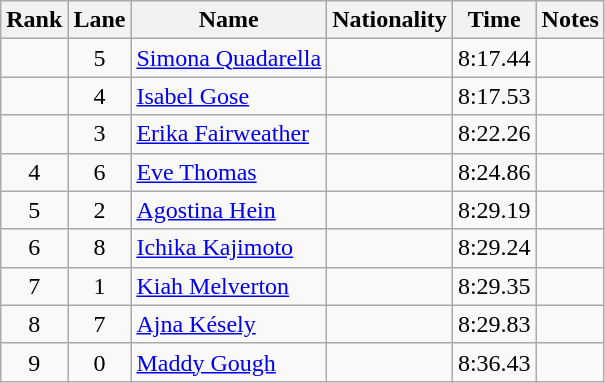<table class="wikitable sortable" style="text-align:center">
<tr>
<th>Rank</th>
<th>Lane</th>
<th>Name</th>
<th>Nationality</th>
<th>Time</th>
<th>Notes</th>
</tr>
<tr>
<td></td>
<td>5</td>
<td align=left><a href='#'>Simona Quadarella</a></td>
<td align=left></td>
<td>8:17.44</td>
<td></td>
</tr>
<tr>
<td></td>
<td>4</td>
<td align=left><a href='#'>Isabel Gose</a></td>
<td align=left></td>
<td>8:17.53</td>
<td></td>
</tr>
<tr>
<td></td>
<td>3</td>
<td align=left><a href='#'>Erika Fairweather</a></td>
<td align=left></td>
<td>8:22.26</td>
<td></td>
</tr>
<tr>
<td>4</td>
<td>6</td>
<td align=left><a href='#'>Eve Thomas</a></td>
<td align=left></td>
<td>8:24.86</td>
<td></td>
</tr>
<tr>
<td>5</td>
<td>2</td>
<td align=left><a href='#'>Agostina Hein</a></td>
<td align=left></td>
<td>8:29.19</td>
<td></td>
</tr>
<tr>
<td>6</td>
<td>8</td>
<td align=left><a href='#'>Ichika Kajimoto</a></td>
<td align=left></td>
<td>8:29.24</td>
<td></td>
</tr>
<tr>
<td>7</td>
<td>1</td>
<td align=left><a href='#'>Kiah Melverton</a></td>
<td align=left></td>
<td>8:29.35</td>
<td></td>
</tr>
<tr>
<td>8</td>
<td>7</td>
<td align=left><a href='#'>Ajna Késely</a></td>
<td align=left></td>
<td>8:29.83</td>
<td></td>
</tr>
<tr>
<td>9</td>
<td>0</td>
<td align=left><a href='#'>Maddy Gough</a></td>
<td align=left></td>
<td>8:36.43</td>
<td></td>
</tr>
</table>
